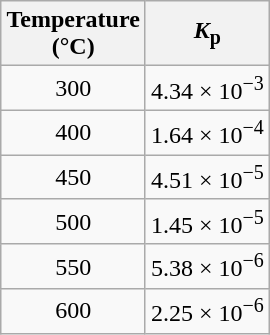<table class="wikitable" style="clear:right; float:right; margin-left: 1em;" border="3">
<tr>
<th>Temperature<br>(°C)</th>
<th><em>K</em><sub>p</sub><br></th>
</tr>
<tr>
<td align="center">300</td>
<td>4.34 × 10<sup>−3</sup></td>
</tr>
<tr>
<td align="center">400</td>
<td>1.64 × 10<sup>−4</sup></td>
</tr>
<tr>
<td align="center">450</td>
<td>4.51 × 10<sup>−5</sup></td>
</tr>
<tr>
<td align="center">500</td>
<td>1.45 × 10<sup>−5</sup></td>
</tr>
<tr>
<td align="center">550</td>
<td>5.38 × 10<sup>−6</sup></td>
</tr>
<tr>
<td align="center">600</td>
<td>2.25 × 10<sup>−6</sup></td>
</tr>
</table>
